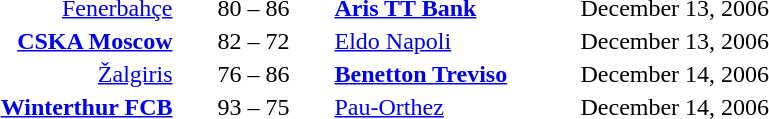<table style="text-align:center">
<tr>
<th width=160></th>
<th width=100></th>
<th width=160></th>
<th width=200></th>
</tr>
<tr>
<td align=right><a href='#'>Fenerbahçe</a> </td>
<td>80 – 86</td>
<td align=left> <strong><a href='#'>Aris TT Bank</a></strong></td>
<td align=left>December 13, 2006</td>
</tr>
<tr>
<td align=right><strong><a href='#'>CSKA Moscow</a></strong> </td>
<td>82 – 72</td>
<td align=left> <a href='#'>Eldo Napoli</a></td>
<td align=left>December 13, 2006</td>
</tr>
<tr>
<td align=right><a href='#'>Žalgiris</a> </td>
<td>76 – 86</td>
<td align=left> <strong><a href='#'>Benetton Treviso</a></strong></td>
<td align=left>December 14, 2006</td>
</tr>
<tr>
<td align=right><strong><a href='#'>Winterthur FCB</a></strong> </td>
<td>93 – 75</td>
<td align=left> <a href='#'>Pau-Orthez</a></td>
<td align=left>December 14, 2006</td>
</tr>
</table>
